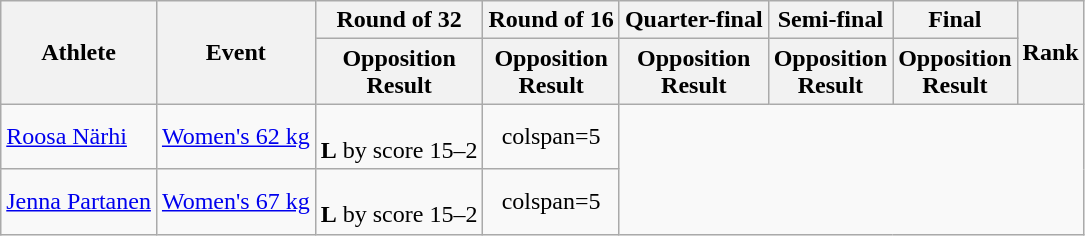<table class="wikitable">
<tr>
<th rowspan="2">Athlete</th>
<th rowspan="2">Event</th>
<th>Round of 32</th>
<th>Round of 16</th>
<th>Quarter-final</th>
<th>Semi-final</th>
<th>Final</th>
<th rowspan="2">Rank</th>
</tr>
<tr>
<th>Opposition<br>Result</th>
<th>Opposition<br>Result</th>
<th>Opposition<br>Result</th>
<th>Opposition<br>Result</th>
<th>Opposition<br>Result</th>
</tr>
<tr align=center>
<td align=left><a href='#'>Roosa Närhi</a></td>
<td align=left><a href='#'>Women's 62 kg</a></td>
<td><br><strong>L</strong> by score 15–2</td>
<td>colspan=5 </td>
</tr>
<tr align=center>
<td align=left><a href='#'>Jenna Partanen</a></td>
<td align=left><a href='#'>Women's 67 kg</a></td>
<td><br><strong>L</strong> by score 15–2</td>
<td>colspan=5 </td>
</tr>
</table>
